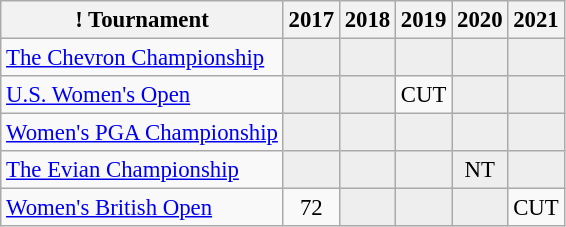<table class="wikitable" style="font-size:95%;text-align:center;">
<tr>
<th>! Tournament</th>
<th>2017</th>
<th>2018</th>
<th>2019</th>
<th>2020</th>
<th>2021</th>
</tr>
<tr>
<td align=left><a href='#'>The Chevron Championship</a></td>
<td style="background:#eeeeee;"></td>
<td style="background:#eeeeee;"></td>
<td style="background:#eeeeee;"></td>
<td style="background:#eeeeee;"></td>
<td style="background:#eeeeee;"></td>
</tr>
<tr>
<td align=left><a href='#'>U.S. Women's Open</a></td>
<td style="background:#eeeeee;"></td>
<td style="background:#eeeeee;"></td>
<td>CUT</td>
<td style="background:#eeeeee;"></td>
<td style="background:#eeeeee;"></td>
</tr>
<tr>
<td align=left><a href='#'>Women's PGA Championship</a></td>
<td style="background:#eeeeee;"></td>
<td style="background:#eeeeee;"></td>
<td style="background:#eeeeee;"></td>
<td style="background:#eeeeee;"></td>
<td style="background:#eeeeee;"></td>
</tr>
<tr>
<td align=left><a href='#'>The Evian Championship</a></td>
<td style="background:#eeeeee;"></td>
<td style="background:#eeeeee;"></td>
<td style="background:#eeeeee;"></td>
<td style="background:#eeeeee;">NT</td>
<td style="background:#eeeeee;"></td>
</tr>
<tr>
<td align=left><a href='#'>Women's British Open</a></td>
<td>72</td>
<td style="background:#eeeeee;"></td>
<td style="background:#eeeeee;"></td>
<td style="background:#eeeeee;"></td>
<td>CUT</td>
</tr>
</table>
